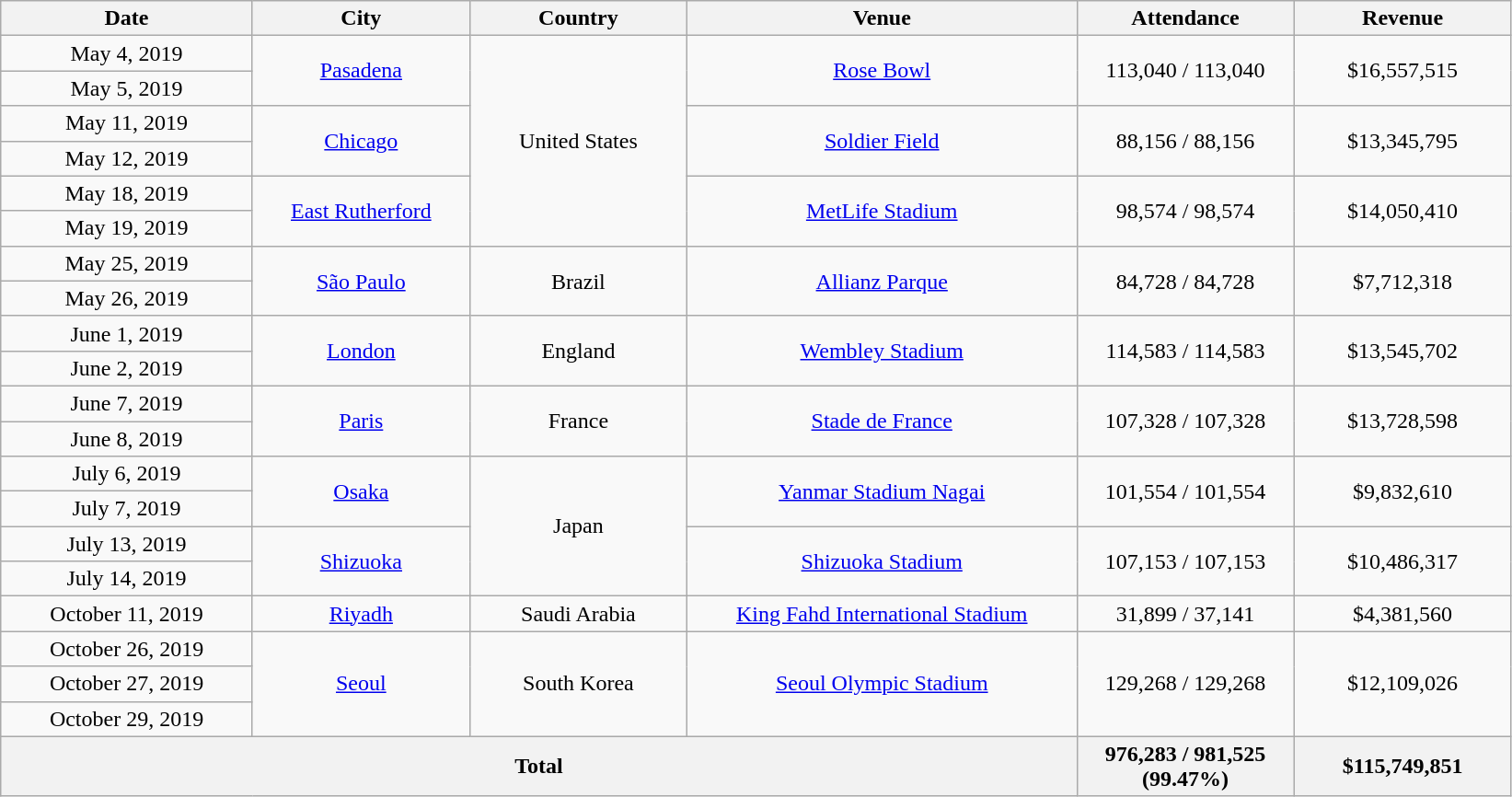<table class="wikitable" style="text-align:center;">
<tr ">
<th width="175">Date</th>
<th width="150">City</th>
<th width="150">Country</th>
<th width="275">Venue</th>
<th width="150">Attendance</th>
<th width="150">Revenue</th>
</tr>
<tr>
<td>May 4, 2019</td>
<td rowspan="2"><a href='#'>Pasadena</a></td>
<td rowspan="6">United States</td>
<td rowspan="2"><a href='#'>Rose Bowl</a></td>
<td rowspan="2">113,040 / 113,040</td>
<td rowspan="2">$16,557,515</td>
</tr>
<tr>
<td>May 5, 2019</td>
</tr>
<tr>
<td>May 11, 2019</td>
<td rowspan="2"><a href='#'>Chicago</a></td>
<td rowspan="2"><a href='#'>Soldier Field</a></td>
<td rowspan="2">88,156 / 88,156</td>
<td rowspan="2">$13,345,795</td>
</tr>
<tr>
<td>May 12, 2019</td>
</tr>
<tr>
<td>May 18, 2019</td>
<td rowspan="2"><a href='#'>East Rutherford</a></td>
<td rowspan="2"><a href='#'>MetLife Stadium</a></td>
<td rowspan="2">98,574 / 98,574</td>
<td rowspan="2">$14,050,410</td>
</tr>
<tr>
<td>May 19, 2019</td>
</tr>
<tr>
<td>May 25, 2019</td>
<td rowspan="2"><a href='#'>São Paulo</a></td>
<td rowspan="2">Brazil</td>
<td rowspan="2"><a href='#'>Allianz Parque</a></td>
<td rowspan="2">84,728 / 84,728</td>
<td rowspan="2">$7,712,318</td>
</tr>
<tr>
<td>May 26, 2019</td>
</tr>
<tr>
<td>June 1, 2019</td>
<td rowspan="2"><a href='#'>London</a></td>
<td rowspan="2">England</td>
<td rowspan="2"><a href='#'>Wembley Stadium</a></td>
<td rowspan="2">114,583 / 114,583</td>
<td rowspan="2">$13,545,702</td>
</tr>
<tr>
<td>June 2, 2019</td>
</tr>
<tr>
<td>June 7, 2019</td>
<td rowspan="2"><a href='#'>Paris</a></td>
<td rowspan="2">France</td>
<td rowspan="2"><a href='#'>Stade de France</a></td>
<td rowspan="2">107,328 / 107,328</td>
<td rowspan="2">$13,728,598</td>
</tr>
<tr>
<td>June 8, 2019</td>
</tr>
<tr>
<td>July 6, 2019</td>
<td rowspan="2"><a href='#'>Osaka</a></td>
<td rowspan="4">Japan</td>
<td rowspan="2"><a href='#'>Yanmar Stadium Nagai</a></td>
<td rowspan="2">101,554 / 101,554</td>
<td rowspan="2">$9,832,610</td>
</tr>
<tr>
<td>July 7, 2019</td>
</tr>
<tr>
<td>July 13, 2019</td>
<td rowspan="2"><a href='#'>Shizuoka</a></td>
<td rowspan="2"><a href='#'>Shizuoka Stadium</a></td>
<td rowspan="2">107,153 / 107,153</td>
<td rowspan="2">$10,486,317</td>
</tr>
<tr>
<td>July 14, 2019</td>
</tr>
<tr>
<td>October 11, 2019</td>
<td><a href='#'>Riyadh</a></td>
<td>Saudi Arabia</td>
<td><a href='#'>King Fahd International Stadium</a></td>
<td>31,899 / 37,141</td>
<td>$4,381,560</td>
</tr>
<tr>
<td>October 26, 2019</td>
<td rowspan="3"><a href='#'>Seoul</a></td>
<td rowspan="3">South Korea</td>
<td rowspan="3"><a href='#'>Seoul Olympic Stadium</a></td>
<td rowspan="3">129,268 / 129,268</td>
<td rowspan="3">$12,109,026</td>
</tr>
<tr>
<td>October 27, 2019</td>
</tr>
<tr>
<td>October 29, 2019</td>
</tr>
<tr>
<th colspan=4><strong>Total</strong></th>
<th>976,283 / 981,525 (99.47%)</th>
<th>$115,749,851</th>
</tr>
</table>
